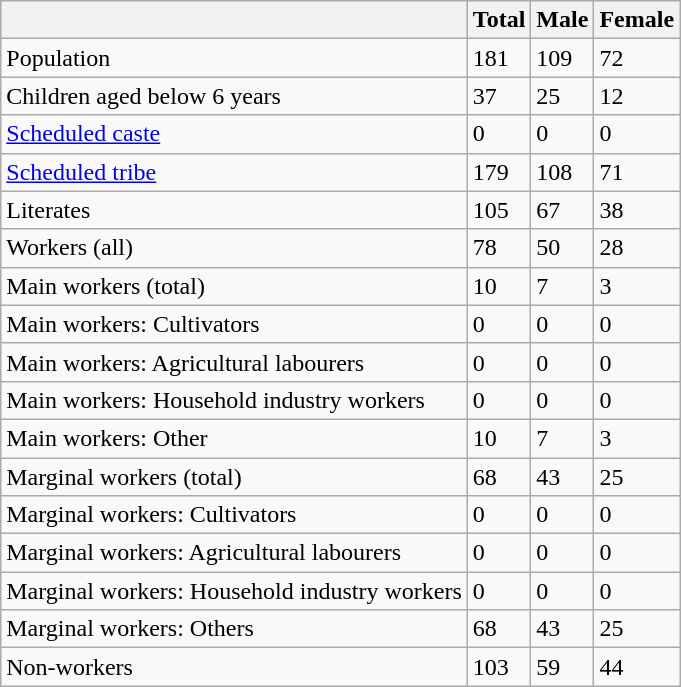<table class="wikitable sortable">
<tr>
<th></th>
<th>Total</th>
<th>Male</th>
<th>Female</th>
</tr>
<tr>
<td>Population</td>
<td>181</td>
<td>109</td>
<td>72</td>
</tr>
<tr>
<td>Children aged below 6 years</td>
<td>37</td>
<td>25</td>
<td>12</td>
</tr>
<tr>
<td><a href='#'>Scheduled caste</a></td>
<td>0</td>
<td>0</td>
<td>0</td>
</tr>
<tr>
<td><a href='#'>Scheduled tribe</a></td>
<td>179</td>
<td>108</td>
<td>71</td>
</tr>
<tr>
<td>Literates</td>
<td>105</td>
<td>67</td>
<td>38</td>
</tr>
<tr>
<td>Workers (all)</td>
<td>78</td>
<td>50</td>
<td>28</td>
</tr>
<tr>
<td>Main workers (total)</td>
<td>10</td>
<td>7</td>
<td>3</td>
</tr>
<tr>
<td>Main workers: Cultivators</td>
<td>0</td>
<td>0</td>
<td>0</td>
</tr>
<tr>
<td>Main workers: Agricultural labourers</td>
<td>0</td>
<td>0</td>
<td>0</td>
</tr>
<tr>
<td>Main workers: Household industry workers</td>
<td>0</td>
<td>0</td>
<td>0</td>
</tr>
<tr>
<td>Main workers: Other</td>
<td>10</td>
<td>7</td>
<td>3</td>
</tr>
<tr>
<td>Marginal workers (total)</td>
<td>68</td>
<td>43</td>
<td>25</td>
</tr>
<tr>
<td>Marginal workers: Cultivators</td>
<td>0</td>
<td>0</td>
<td>0</td>
</tr>
<tr>
<td>Marginal workers: Agricultural labourers</td>
<td>0</td>
<td>0</td>
<td>0</td>
</tr>
<tr>
<td>Marginal workers: Household industry workers</td>
<td>0</td>
<td>0</td>
<td>0</td>
</tr>
<tr>
<td>Marginal workers: Others</td>
<td>68</td>
<td>43</td>
<td>25</td>
</tr>
<tr>
<td>Non-workers</td>
<td>103</td>
<td>59</td>
<td>44</td>
</tr>
</table>
